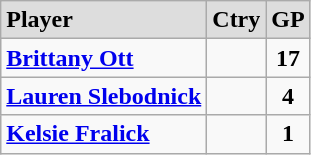<table class="wikitable">
<tr align="center" style="font-weight:bold; background-color:#dddddd;" |>
<td align="left">Player</td>
<td>Ctry</td>
<td>GP</td>
</tr>
<tr align="center">
<td align="left"><strong><a href='#'>Brittany Ott</a></strong></td>
<td></td>
<td><strong>17</strong></td>
</tr>
<tr align="center">
<td align="left"><strong><a href='#'>Lauren Slebodnick</a></strong></td>
<td></td>
<td><strong>4</strong></td>
</tr>
<tr align="center">
<td align="left"><strong><a href='#'>Kelsie Fralick</a></strong></td>
<td></td>
<td><strong>1</strong></td>
</tr>
</table>
